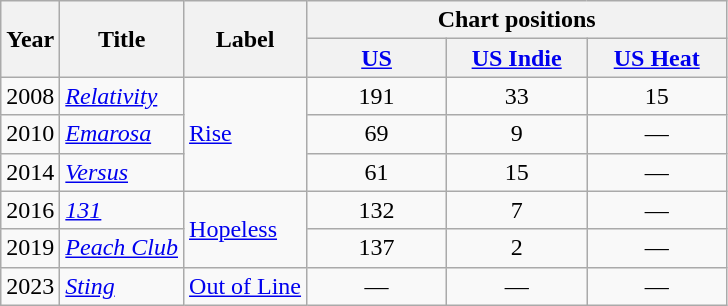<table class="wikitable">
<tr>
<th rowspan="2">Year</th>
<th rowspan="2">Title</th>
<th rowspan="2">Label</th>
<th colspan="3">Chart positions</th>
</tr>
<tr>
<th style="width:86px;"><a href='#'>US</a></th>
<th style="width:86px;"><a href='#'>US Indie</a></th>
<th style="width:86px;"><a href='#'>US Heat</a></th>
</tr>
<tr>
<td>2008</td>
<td><em><a href='#'>Relativity</a></em></td>
<td rowspan="3"><a href='#'>Rise</a></td>
<td style="text-align:center;">191</td>
<td style="text-align:center;">33</td>
<td style="text-align:center;">15</td>
</tr>
<tr>
<td>2010</td>
<td><em><a href='#'>Emarosa</a></em></td>
<td style="text-align:center;">69</td>
<td style="text-align:center;">9</td>
<td style="text-align:center;">—</td>
</tr>
<tr>
<td>2014</td>
<td><em><a href='#'>Versus</a></em></td>
<td style="text-align:center;">61</td>
<td style="text-align:center;">15</td>
<td style="text-align:center;">—</td>
</tr>
<tr>
<td>2016</td>
<td><em><a href='#'>131</a></em></td>
<td rowspan="2"><a href='#'>Hopeless</a></td>
<td style="text-align:center;">132</td>
<td style="text-align:center;">7</td>
<td style="text-align:center;">—</td>
</tr>
<tr>
<td>2019</td>
<td><em><a href='#'>Peach Club</a></em></td>
<td style="text-align:center;">137</td>
<td style="text-align:center;">2</td>
<td style="text-align:center;">—</td>
</tr>
<tr>
<td>2023</td>
<td><em><a href='#'>Sting</a></em></td>
<td><a href='#'>Out of Line</a></td>
<td style="text-align:center;">—</td>
<td style="text-align:center;">—</td>
<td style="text-align:center;">—</td>
</tr>
</table>
